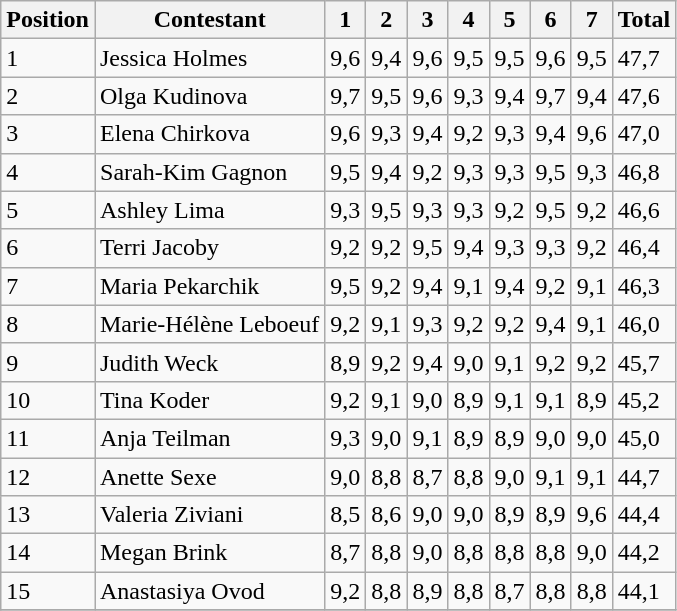<table class="wikitable">
<tr>
<th>Position</th>
<th>Contestant</th>
<th>1</th>
<th>2</th>
<th>3</th>
<th>4</th>
<th>5</th>
<th>6</th>
<th>7</th>
<th>Total</th>
</tr>
<tr>
<td>1</td>
<td>Jessica Holmes </td>
<td>9,6</td>
<td>9,4</td>
<td>9,6</td>
<td>9,5</td>
<td>9,5</td>
<td>9,6</td>
<td>9,5</td>
<td>47,7</td>
</tr>
<tr>
<td>2</td>
<td>Olga Kudinova </td>
<td>9,7</td>
<td>9,5</td>
<td>9,6</td>
<td>9,3</td>
<td>9,4</td>
<td>9,7</td>
<td>9,4</td>
<td>47,6</td>
</tr>
<tr>
<td>3</td>
<td>Elena Chirkova </td>
<td>9,6</td>
<td>9,3</td>
<td>9,4</td>
<td>9,2</td>
<td>9,3</td>
<td>9,4</td>
<td>9,6</td>
<td>47,0</td>
</tr>
<tr>
<td>4</td>
<td>Sarah-Kim Gagnon </td>
<td>9,5</td>
<td>9,4</td>
<td>9,2</td>
<td>9,3</td>
<td>9,3</td>
<td>9,5</td>
<td>9,3</td>
<td>46,8</td>
</tr>
<tr>
<td>5</td>
<td>Ashley Lima </td>
<td>9,3</td>
<td>9,5</td>
<td>9,3</td>
<td>9,3</td>
<td>9,2</td>
<td>9,5</td>
<td>9,2</td>
<td>46,6</td>
</tr>
<tr>
<td>6</td>
<td>Terri Jacoby </td>
<td>9,2</td>
<td>9,2</td>
<td>9,5</td>
<td>9,4</td>
<td>9,3</td>
<td>9,3</td>
<td>9,2</td>
<td>46,4</td>
</tr>
<tr>
<td>7</td>
<td>Maria Pekarchik </td>
<td>9,5</td>
<td>9,2</td>
<td>9,4</td>
<td>9,1</td>
<td>9,4</td>
<td>9,2</td>
<td>9,1</td>
<td>46,3</td>
</tr>
<tr>
<td>8</td>
<td>Marie-Hélène Leboeuf </td>
<td>9,2</td>
<td>9,1</td>
<td>9,3</td>
<td>9,2</td>
<td>9,2</td>
<td>9,4</td>
<td>9,1</td>
<td>46,0</td>
</tr>
<tr>
<td>9</td>
<td>Judith Weck </td>
<td>8,9</td>
<td>9,2</td>
<td>9,4</td>
<td>9,0</td>
<td>9,1</td>
<td>9,2</td>
<td>9,2</td>
<td>45,7</td>
</tr>
<tr>
<td>10</td>
<td>Tina Koder </td>
<td>9,2</td>
<td>9,1</td>
<td>9,0</td>
<td>8,9</td>
<td>9,1</td>
<td>9,1</td>
<td>8,9</td>
<td>45,2</td>
</tr>
<tr>
<td>11</td>
<td>Anja Teilman </td>
<td>9,3</td>
<td>9,0</td>
<td>9,1</td>
<td>8,9</td>
<td>8,9</td>
<td>9,0</td>
<td>9,0</td>
<td>45,0</td>
</tr>
<tr>
<td>12</td>
<td>Anette Sexe </td>
<td>9,0</td>
<td>8,8</td>
<td>8,7</td>
<td>8,8</td>
<td>9,0</td>
<td>9,1</td>
<td>9,1</td>
<td>44,7</td>
</tr>
<tr>
<td>13</td>
<td>Valeria Ziviani </td>
<td>8,5</td>
<td>8,6</td>
<td>9,0</td>
<td>9,0</td>
<td>8,9</td>
<td>8,9</td>
<td>9,6</td>
<td>44,4</td>
</tr>
<tr>
<td>14</td>
<td>Megan Brink </td>
<td>8,7</td>
<td>8,8</td>
<td>9,0</td>
<td>8,8</td>
<td>8,8</td>
<td>8,8</td>
<td>9,0</td>
<td>44,2</td>
</tr>
<tr>
<td>15</td>
<td>Anastasiya Ovod </td>
<td>9,2</td>
<td>8,8</td>
<td>8,9</td>
<td>8,8</td>
<td>8,7</td>
<td>8,8</td>
<td>8,8</td>
<td>44,1</td>
</tr>
<tr>
</tr>
</table>
